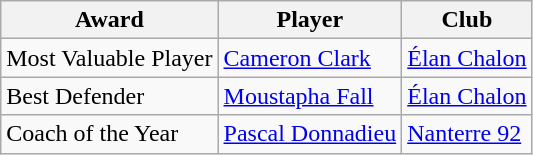<table class="wikitable">
<tr>
<th>Award</th>
<th>Player</th>
<th>Club</th>
</tr>
<tr>
<td>Most Valuable Player</td>
<td> <a href='#'>Cameron Clark</a></td>
<td> <a href='#'>Élan Chalon</a></td>
</tr>
<tr>
<td>Best Defender</td>
<td> <a href='#'>Moustapha Fall</a></td>
<td> <a href='#'>Élan Chalon</a></td>
</tr>
<tr>
<td>Coach of the Year</td>
<td> <a href='#'>Pascal Donnadieu</a></td>
<td> <a href='#'>Nanterre 92</a></td>
</tr>
</table>
